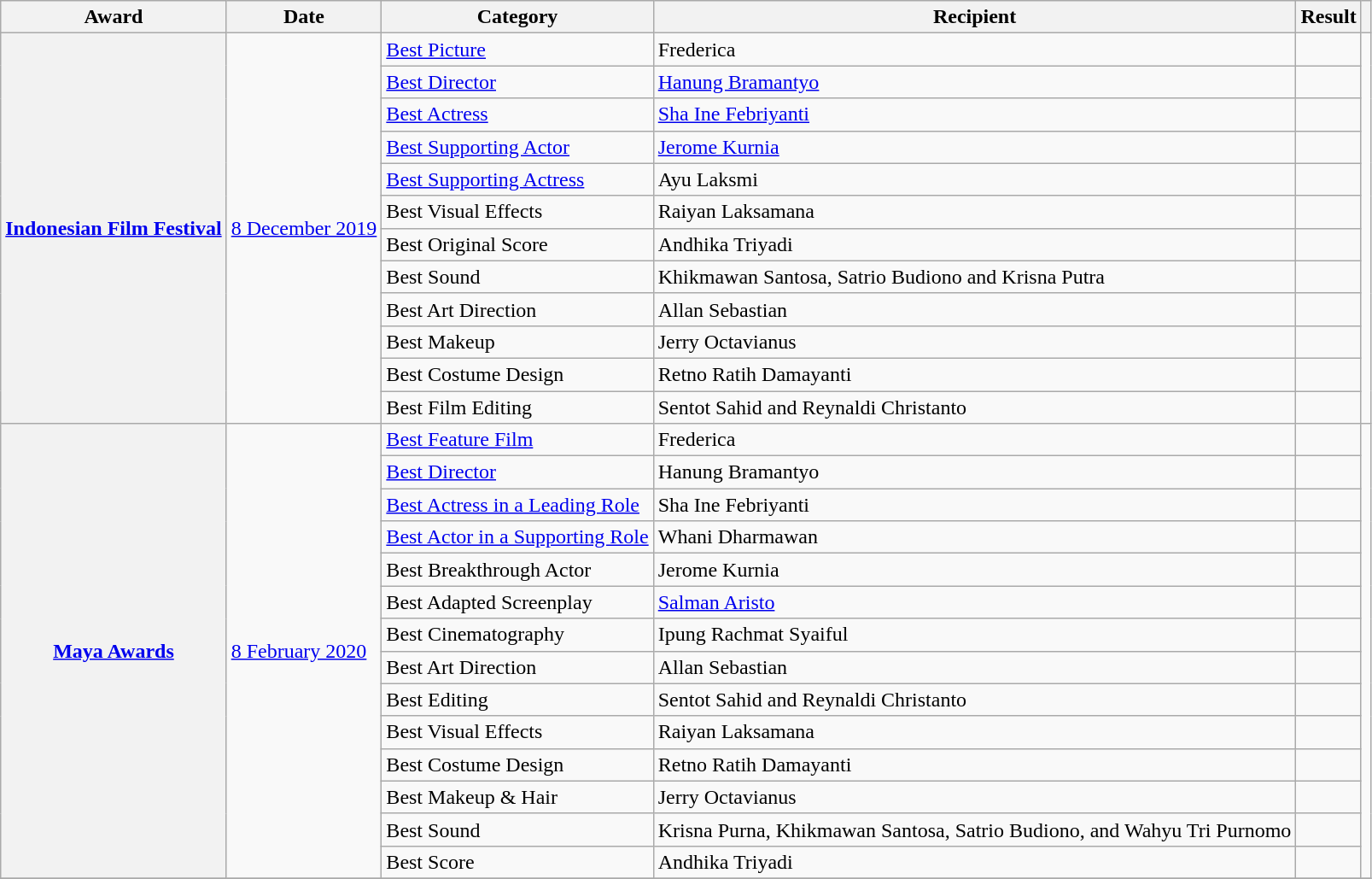<table class="wikitable sortable plainrowheaders">
<tr>
<th>Award</th>
<th>Date</th>
<th>Category</th>
<th>Recipient</th>
<th>Result</th>
<th></th>
</tr>
<tr>
<th scope="row" rowspan="12"><a href='#'>Indonesian Film Festival</a></th>
<td rowspan="12"><a href='#'>8 December 2019</a></td>
<td><a href='#'>Best Picture</a></td>
<td>Frederica</td>
<td></td>
<td align="center" rowspan="12"></td>
</tr>
<tr>
<td><a href='#'>Best Director</a></td>
<td><a href='#'>Hanung Bramantyo</a></td>
<td></td>
</tr>
<tr>
<td><a href='#'>Best Actress</a></td>
<td><a href='#'>Sha Ine Febriyanti</a></td>
<td></td>
</tr>
<tr>
<td><a href='#'>Best Supporting Actor</a></td>
<td><a href='#'>Jerome Kurnia</a></td>
<td></td>
</tr>
<tr>
<td><a href='#'>Best Supporting Actress</a></td>
<td>Ayu Laksmi</td>
<td></td>
</tr>
<tr>
<td>Best Visual Effects</td>
<td>Raiyan Laksamana</td>
<td></td>
</tr>
<tr>
<td>Best Original Score</td>
<td>Andhika Triyadi</td>
<td></td>
</tr>
<tr>
<td>Best Sound</td>
<td>Khikmawan Santosa, Satrio Budiono and Krisna Putra</td>
<td></td>
</tr>
<tr>
<td>Best Art Direction</td>
<td>Allan Sebastian</td>
<td></td>
</tr>
<tr>
<td>Best Makeup</td>
<td>Jerry Octavianus</td>
<td></td>
</tr>
<tr>
<td>Best Costume Design</td>
<td>Retno Ratih Damayanti</td>
<td></td>
</tr>
<tr>
<td>Best Film Editing</td>
<td>Sentot Sahid and Reynaldi Christanto</td>
<td></td>
</tr>
<tr>
<th scope="row" rowspan="14"><a href='#'>Maya Awards</a></th>
<td rowspan="14"><a href='#'>8 February 2020</a></td>
<td><a href='#'>Best Feature Film</a></td>
<td>Frederica</td>
<td></td>
<td align="center" rowspan="14"></td>
</tr>
<tr>
<td><a href='#'>Best Director</a></td>
<td>Hanung Bramantyo</td>
<td></td>
</tr>
<tr>
<td><a href='#'>Best Actress in a Leading Role</a></td>
<td>Sha Ine Febriyanti</td>
<td></td>
</tr>
<tr>
<td><a href='#'>Best Actor in a Supporting Role</a></td>
<td>Whani Dharmawan</td>
<td></td>
</tr>
<tr>
<td>Best Breakthrough Actor</td>
<td>Jerome Kurnia</td>
<td></td>
</tr>
<tr>
<td>Best Adapted Screenplay</td>
<td><a href='#'>Salman Aristo</a></td>
<td></td>
</tr>
<tr>
<td>Best Cinematography</td>
<td>Ipung Rachmat Syaiful</td>
<td></td>
</tr>
<tr>
<td>Best Art Direction</td>
<td>Allan Sebastian</td>
<td></td>
</tr>
<tr>
<td>Best Editing</td>
<td>Sentot Sahid and Reynaldi Christanto</td>
<td></td>
</tr>
<tr>
<td>Best Visual Effects</td>
<td>Raiyan Laksamana</td>
<td></td>
</tr>
<tr>
<td>Best Costume Design</td>
<td>Retno Ratih Damayanti</td>
<td></td>
</tr>
<tr>
<td>Best Makeup & Hair</td>
<td>Jerry Octavianus</td>
<td></td>
</tr>
<tr>
<td>Best Sound</td>
<td>Krisna Purna, Khikmawan Santosa, Satrio Budiono, and Wahyu Tri Purnomo</td>
<td></td>
</tr>
<tr>
<td>Best Score</td>
<td>Andhika Triyadi</td>
<td></td>
</tr>
<tr>
</tr>
</table>
